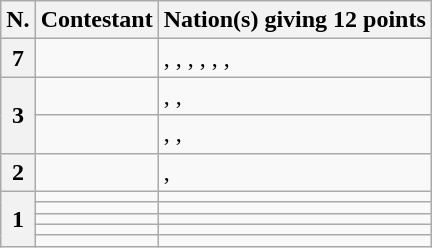<table class="wikitable plainrowheaders">
<tr>
<th scope="col">N.</th>
<th scope="col">Contestant</th>
<th scope="col">Nation(s) giving 12 points</th>
</tr>
<tr>
<th scope="row">7</th>
<td></td>
<td>, , , , , , </td>
</tr>
<tr>
<th scope="row" rowspan="2">3</th>
<td></td>
<td>, , </td>
</tr>
<tr>
<td></td>
<td>, , </td>
</tr>
<tr>
<th scope="row">2</th>
<td></td>
<td>, </td>
</tr>
<tr>
<th scope="row" rowspan="5">1</th>
<td></td>
<td></td>
</tr>
<tr>
<td></td>
<td></td>
</tr>
<tr>
<td></td>
<td></td>
</tr>
<tr>
<td></td>
<td></td>
</tr>
<tr>
<td></td>
<td></td>
</tr>
</table>
